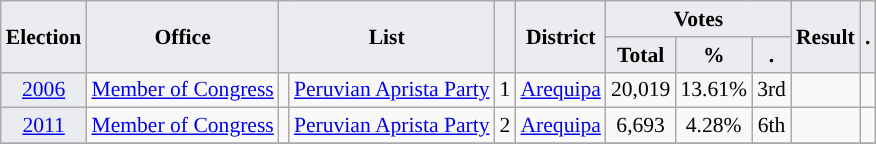<table class="wikitable" style="font-size:90%; text-align:center;">
<tr>
<th style="background-color:#EAECF0;" rowspan=2>Election</th>
<th style="background-color:#EAECF0;" rowspan=2>Office</th>
<th style="background-color:#EAECF0;" colspan=2 rowspan=2>List</th>
<th style="background-color:#EAECF0;" rowspan=2></th>
<th style="background-color:#EAECF0;" rowspan=2>District</th>
<th style="background-color:#EAECF0;" colspan=3>Votes</th>
<th style="background-color:#EAECF0;" rowspan=2>Result</th>
<th style="background-color:#EAECF0;" rowspan=2>.</th>
</tr>
<tr>
<th style="background-color:#EAECF0;">Total</th>
<th style="background-color:#EAECF0;">%</th>
<th style="background-color:#EAECF0;">.</th>
</tr>
<tr>
<td style="background-color:#EAECF0;"><a href='#'>2006</a></td>
<td><a href='#'>Member of Congress</a></td>
<td style="background-color:"></td>
<td><a href='#'>Peruvian Aprista Party</a></td>
<td>1</td>
<td><a href='#'>Arequipa</a></td>
<td>20,019</td>
<td>13.61%</td>
<td>3rd</td>
<td></td>
<td></td>
</tr>
<tr>
<td style="background-color:#EAECF0;"><a href='#'>2011</a></td>
<td><a href='#'>Member of Congress</a></td>
<td style="background-color:"></td>
<td><a href='#'>Peruvian Aprista Party</a></td>
<td>2</td>
<td><a href='#'>Arequipa</a></td>
<td>6,693</td>
<td>4.28%</td>
<td>6th</td>
<td></td>
<td></td>
</tr>
<tr>
</tr>
</table>
